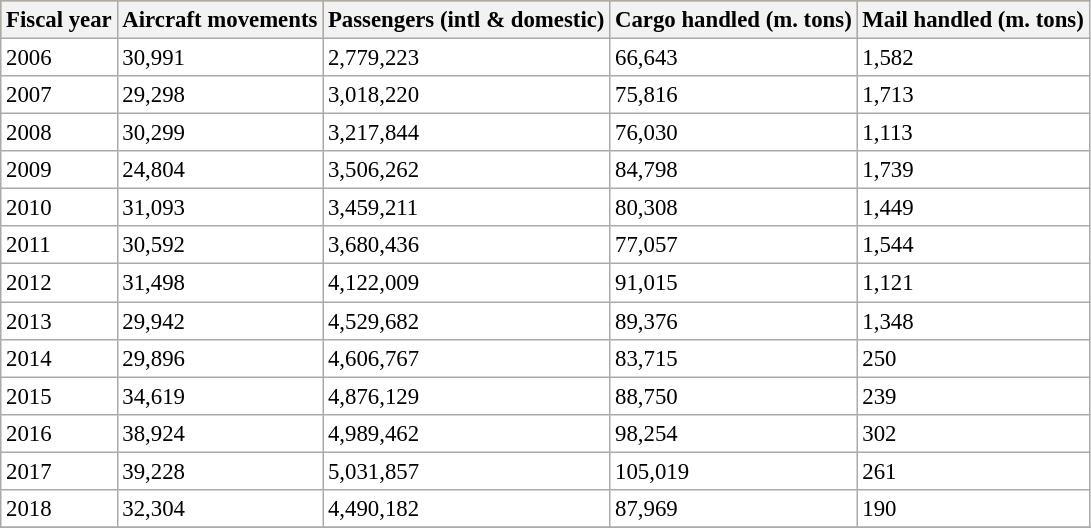<table class="wikitable" style="background:white; font-size:95%;">
<tr style="background:#ef8f0f; text-align:center;">
<th>Fiscal year</th>
<th>Aircraft movements</th>
<th>Passengers (intl & domestic)</th>
<th>Cargo handled (m. tons)</th>
<th>Mail handled (m. tons)</th>
</tr>
<tr>
<td>2006</td>
<td>30,991</td>
<td>2,779,223</td>
<td>66,643</td>
<td>1,582</td>
</tr>
<tr>
<td>2007</td>
<td>29,298</td>
<td>3,018,220</td>
<td>75,816</td>
<td>1,713</td>
</tr>
<tr>
<td>2008</td>
<td>30,299</td>
<td>3,217,844</td>
<td>76,030</td>
<td>1,113</td>
</tr>
<tr>
<td>2009</td>
<td>24,804</td>
<td>3,506,262</td>
<td>84,798</td>
<td>1,739</td>
</tr>
<tr>
<td>2010</td>
<td>31,093</td>
<td>3,459,211</td>
<td>80,308</td>
<td>1,449</td>
</tr>
<tr>
<td>2011</td>
<td>30,592</td>
<td>3,680,436</td>
<td>77,057</td>
<td>1,544</td>
</tr>
<tr>
<td>2012</td>
<td>31,498</td>
<td>4,122,009</td>
<td>91,015</td>
<td>1,121</td>
</tr>
<tr>
<td>2013</td>
<td>29,942</td>
<td>4,529,682</td>
<td>89,376</td>
<td>1,348</td>
</tr>
<tr>
<td>2014</td>
<td>29,896</td>
<td>4,606,767</td>
<td>83,715</td>
<td>250</td>
</tr>
<tr>
<td>2015</td>
<td>34,619</td>
<td>4,876,129</td>
<td>88,750</td>
<td>239</td>
</tr>
<tr>
<td>2016</td>
<td>38,924</td>
<td>4,989,462</td>
<td>98,254</td>
<td>302</td>
</tr>
<tr>
<td>2017</td>
<td>39,228</td>
<td>5,031,857</td>
<td>105,019</td>
<td>261</td>
</tr>
<tr>
<td>2018</td>
<td>32,304</td>
<td>4,490,182</td>
<td>87,969</td>
<td>190</td>
</tr>
<tr>
</tr>
</table>
